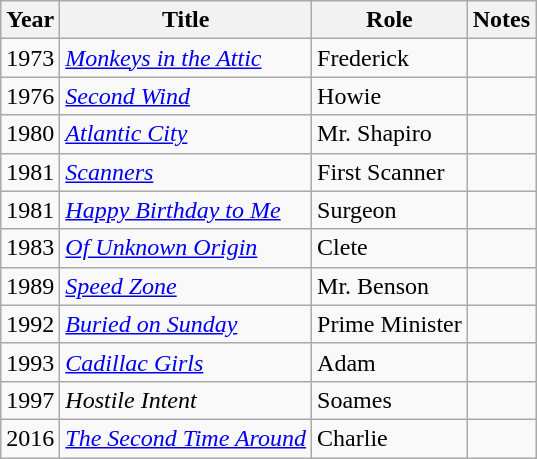<table class="wikitable sortable">
<tr>
<th>Year</th>
<th>Title</th>
<th>Role</th>
<th class="unsortable">Notes</th>
</tr>
<tr>
<td>1973</td>
<td><a href='#'><em>Monkeys in the Attic</em></a></td>
<td>Frederick</td>
<td></td>
</tr>
<tr>
<td>1976</td>
<td><em><a href='#'>Second Wind</a></em></td>
<td>Howie</td>
<td></td>
</tr>
<tr>
<td>1980</td>
<td><em><a href='#'>Atlantic City</a></em></td>
<td>Mr. Shapiro</td>
<td></td>
</tr>
<tr>
<td>1981</td>
<td><em><a href='#'>Scanners</a></em></td>
<td>First Scanner</td>
<td></td>
</tr>
<tr>
<td>1981</td>
<td><em><a href='#'>Happy Birthday to Me</a></em></td>
<td>Surgeon</td>
<td></td>
</tr>
<tr>
<td>1983</td>
<td><em><a href='#'>Of Unknown Origin</a></em></td>
<td>Clete</td>
<td></td>
</tr>
<tr>
<td>1989</td>
<td><em><a href='#'>Speed Zone</a></em></td>
<td>Mr. Benson</td>
<td></td>
</tr>
<tr>
<td>1992</td>
<td><em><a href='#'>Buried on Sunday</a></em></td>
<td>Prime Minister</td>
<td></td>
</tr>
<tr>
<td>1993</td>
<td><em><a href='#'>Cadillac Girls</a></em></td>
<td>Adam</td>
<td></td>
</tr>
<tr>
<td>1997</td>
<td><em>Hostile Intent</em></td>
<td>Soames</td>
<td></td>
</tr>
<tr>
<td>2016</td>
<td data-sort-value="Second Time Around, The"><em><a href='#'>The Second Time Around</a></em></td>
<td>Charlie</td>
<td></td>
</tr>
</table>
